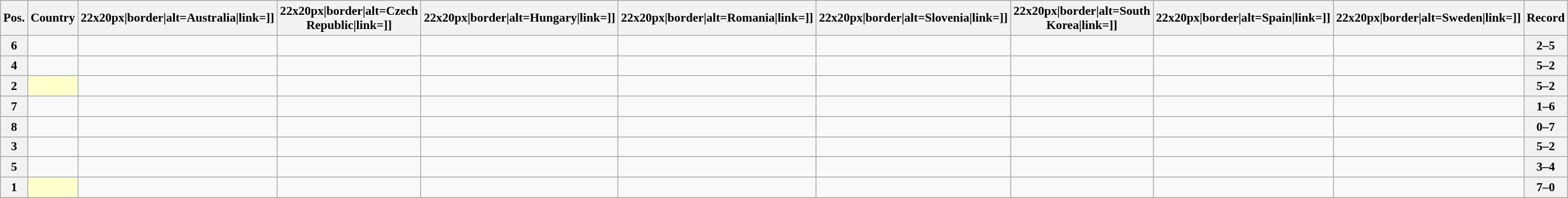<table class="wikitable sortable nowrap" style="text-align:center; font-size:0.9em;">
<tr>
<th>Pos.</th>
<th>Country</th>
<th [[Image:>22x20px|border|alt=Australia|link=]]</th>
<th [[Image:>22x20px|border|alt=Czech Republic|link=]]</th>
<th [[Image:>22x20px|border|alt=Hungary|link=]]</th>
<th [[Image:>22x20px|border|alt=Romania|link=]]</th>
<th [[Image:>22x20px|border|alt=Slovenia|link=]]</th>
<th [[Image:>22x20px|border|alt=South Korea|link=]]</th>
<th [[Image:>22x20px|border|alt=Spain|link=]]</th>
<th [[Image:>22x20px|border|alt=Sweden|link=]]</th>
<th>Record</th>
</tr>
<tr>
<th>6</th>
<td style="text-align:left;"></td>
<td></td>
<td></td>
<td></td>
<td></td>
<td></td>
<td></td>
<td></td>
<td></td>
<th>2–5</th>
</tr>
<tr>
<th>4</th>
<td style="text-align:left;"></td>
<td></td>
<td></td>
<td></td>
<td></td>
<td></td>
<td></td>
<td></td>
<td></td>
<th>5–2</th>
</tr>
<tr>
<th>2</th>
<td style="text-align:left; background:#ffffcc;"></td>
<td></td>
<td></td>
<td></td>
<td></td>
<td></td>
<td></td>
<td></td>
<td></td>
<th>5–2</th>
</tr>
<tr>
<th>7</th>
<td style="text-align:left;"></td>
<td></td>
<td></td>
<td></td>
<td></td>
<td></td>
<td></td>
<td></td>
<td></td>
<th>1–6</th>
</tr>
<tr>
<th>8</th>
<td style="text-align:left;"></td>
<td></td>
<td></td>
<td></td>
<td></td>
<td></td>
<td></td>
<td></td>
<td></td>
<th>0–7</th>
</tr>
<tr>
<th>3</th>
<td style="text-align:left;"></td>
<td></td>
<td></td>
<td></td>
<td></td>
<td></td>
<td></td>
<td></td>
<td></td>
<th>5–2</th>
</tr>
<tr>
<th>5</th>
<td style="text-align:left;"></td>
<td></td>
<td></td>
<td></td>
<td></td>
<td></td>
<td></td>
<td></td>
<td></td>
<th>3–4</th>
</tr>
<tr>
<th>1</th>
<td style="text-align:left; background:#ffffcc;"></td>
<td></td>
<td></td>
<td></td>
<td></td>
<td></td>
<td></td>
<td></td>
<td></td>
<th>7–0</th>
</tr>
</table>
